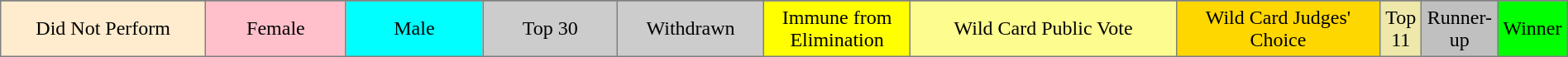<table border="2" cellpadding="4"  style="background:solid gray; border:1px solid gray; border-collapse:collapse; margin:0 1em 1em 0; text-align:center; margin:auto;">
<tr>
</tr>
<tr>
<td style="background:#FFEBCD;" width="15%">Did Not Perform</td>
<td style="background:pink; width:10%;">Female</td>
<td style="background:cyan; width:10%;">Male</td>
<td style="background: #ccc; width:10%;">Top 30</td>
<td style="background: #ccc; width:10%;">Withdrawn</td>
<td style="background:yellow ; width:10%;">Immune from Elimination</td>
<td style="background: #FDFC8F; width:20%;">Wild Card Public Vote</td>
<td style="background:gold; width:20%;">Wild Card Judges' Choice</td>
<td style="background:palegoldenrod; width:10%;">Top 11</td>
<td style="background:silver; width:15%">Runner-up</td>
<td style="background:lime; width:15%;">Winner</td>
</tr>
</table>
